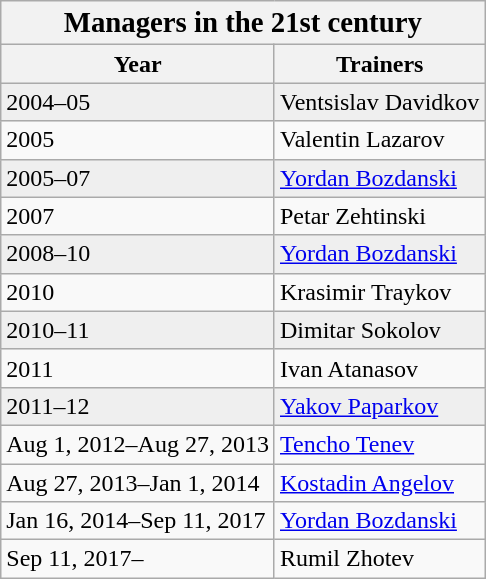<table class="wikitable">
<tr>
<th colspan="5" style="text-align:center;"><big>Managers in the 21st century</big></th>
</tr>
<tr>
<th style="text-align:center;">Year</th>
<th style="text-align:center;">Trainers</th>
</tr>
<tr style="background:#efefef;">
<td>2004–05</td>
<td> Ventsislav Davidkov</td>
</tr>
<tr>
<td>2005</td>
<td> Valentin Lazarov</td>
</tr>
<tr style="background:#efefef;">
<td>2005–07</td>
<td> <a href='#'>Yordan Bozdanski</a></td>
</tr>
<tr>
<td>2007</td>
<td> Petar Zehtinski</td>
</tr>
<tr style="background:#efefef;">
<td>2008–10</td>
<td> <a href='#'>Yordan Bozdanski</a></td>
</tr>
<tr>
<td>2010</td>
<td> Krasimir Traykov</td>
</tr>
<tr style="background:#efefef;">
<td>2010–11</td>
<td> Dimitar Sokolov</td>
</tr>
<tr>
<td>2011</td>
<td> Ivan Atanasov</td>
</tr>
<tr style="background:#efefef;">
<td>2011–12</td>
<td> <a href='#'>Yakov Paparkov</a></td>
</tr>
<tr>
<td>Aug 1, 2012–Aug 27, 2013</td>
<td> <a href='#'>Tencho Tenev</a></td>
</tr>
<tr>
<td>Aug 27, 2013–Jan 1, 2014</td>
<td> <a href='#'>Kostadin Angelov</a></td>
</tr>
<tr>
<td>Jan 16, 2014–Sep 11, 2017</td>
<td> <a href='#'>Yordan Bozdanski</a></td>
</tr>
<tr>
<td>Sep 11, 2017–</td>
<td> Rumil Zhotev</td>
</tr>
</table>
